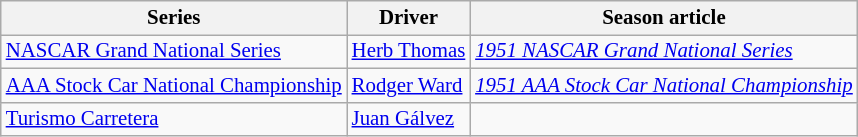<table class="wikitable" style="font-size: 87%;">
<tr>
<th>Series</th>
<th>Driver</th>
<th>Season article</th>
</tr>
<tr>
<td><a href='#'>NASCAR Grand National Series</a></td>
<td> <a href='#'>Herb Thomas</a></td>
<td><em><a href='#'>1951 NASCAR Grand National Series</a></em></td>
</tr>
<tr>
<td><a href='#'>AAA Stock Car National Championship</a></td>
<td> <a href='#'>Rodger Ward</a></td>
<td><em><a href='#'>1951 AAA Stock Car National Championship</a></em></td>
</tr>
<tr>
<td><a href='#'>Turismo Carretera</a></td>
<td> <a href='#'>Juan Gálvez</a></td>
<td></td>
</tr>
</table>
